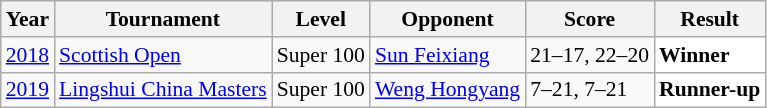<table class="sortable wikitable" style="font-size: 90%;">
<tr>
<th>Year</th>
<th>Tournament</th>
<th>Level</th>
<th>Opponent</th>
<th>Score</th>
<th>Result</th>
</tr>
<tr>
<td align="center"><a href='#'>2018</a></td>
<td align="left"><a href='#'>Scottish Open</a></td>
<td align="left">Super 100</td>
<td align="left"> <a href='#'>Sun Feixiang</a></td>
<td align="left">21–17, 22–20</td>
<td style="text-align:left; background:white"> <strong>Winner</strong></td>
</tr>
<tr>
<td align="center"><a href='#'>2019</a></td>
<td align="left"><a href='#'>Lingshui China Masters</a></td>
<td align="left">Super 100</td>
<td align="left"> <a href='#'>Weng Hongyang</a></td>
<td align="left">7–21, 7–21</td>
<td style="text-align:left; background:white"> <strong>Runner-up</strong></td>
</tr>
</table>
